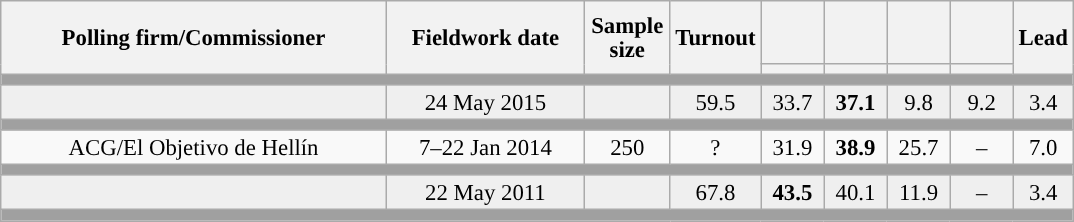<table class="wikitable collapsible collapsed" style="text-align:center; font-size:95%; line-height:16px;">
<tr style="height:42px;">
<th style="width:250px;" rowspan="2">Polling firm/Commissioner</th>
<th style="width:125px;" rowspan="2">Fieldwork date</th>
<th style="width:50px;" rowspan="2">Sample size</th>
<th style="width:45px;" rowspan="2">Turnout</th>
<th style="width:35px;"></th>
<th style="width:35px;"></th>
<th style="width:35px;"></th>
<th style="width:35px;"></th>
<th style="width:30px;" rowspan="2">Lead</th>
</tr>
<tr>
<th style="color:inherit;background:"></th>
<th style="color:inherit;background:"></th>
<th style="color:inherit;background:"></th>
<th style="color:inherit;background:"></th>
</tr>
<tr>
<td colspan="9" style="background:#A0A0A0"></td>
</tr>
<tr style="background:#EFEFEF;">
<td><strong></strong></td>
<td>24 May 2015</td>
<td></td>
<td>59.5</td>
<td>33.7<br></td>
<td><strong>37.1</strong><br></td>
<td>9.8<br></td>
<td>9.2<br></td>
<td style="background:">3.4</td>
</tr>
<tr>
<td colspan="9" style="background:#A0A0A0"></td>
</tr>
<tr>
<td>ACG/El Objetivo de Hellín</td>
<td>7–22 Jan 2014</td>
<td>250</td>
<td>?</td>
<td>31.9</td>
<td><strong>38.9</strong></td>
<td>25.7</td>
<td>–</td>
<td style="background:">7.0</td>
</tr>
<tr>
<td colspan="9" style="background:#A0A0A0"></td>
</tr>
<tr style="background:#EFEFEF;">
<td><strong></strong></td>
<td>22 May 2011</td>
<td></td>
<td>67.8</td>
<td><strong>43.5</strong><br></td>
<td>40.1<br></td>
<td>11.9<br></td>
<td>–</td>
<td style="background:">3.4</td>
</tr>
<tr>
<td colspan="9" style="background:#A0A0A0"></td>
</tr>
</table>
